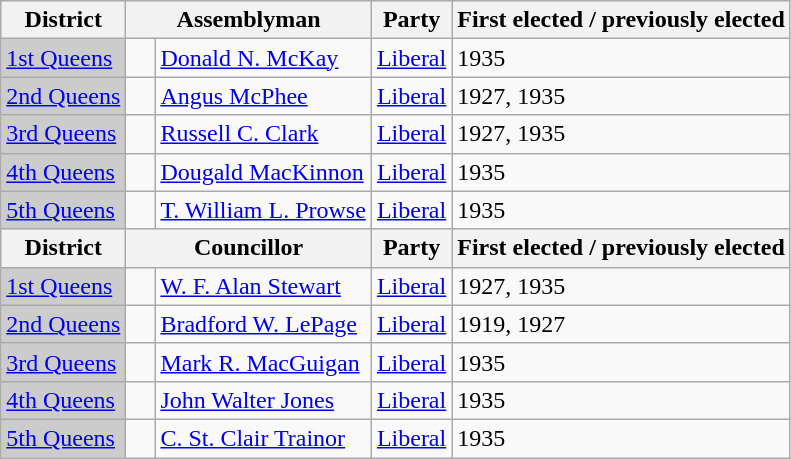<table class="wikitable sortable">
<tr>
<th>District</th>
<th colspan="2">Assemblyman</th>
<th>Party</th>
<th>First elected / previously elected</th>
</tr>
<tr>
<td bgcolor="CCCCCC"><a href='#'>1st Queens</a></td>
<td>   </td>
<td><a href='#'>Donald N. McKay</a></td>
<td><a href='#'>Liberal</a></td>
<td>1935</td>
</tr>
<tr>
<td bgcolor="CCCCCC"><a href='#'>2nd Queens</a></td>
<td>   </td>
<td><a href='#'>Angus McPhee</a></td>
<td><a href='#'>Liberal</a></td>
<td>1927, 1935</td>
</tr>
<tr>
<td bgcolor="CCCCCC"><a href='#'>3rd Queens</a></td>
<td>   </td>
<td><a href='#'>Russell C. Clark</a></td>
<td><a href='#'>Liberal</a></td>
<td>1927, 1935</td>
</tr>
<tr>
<td bgcolor="CCCCCC"><a href='#'>4th Queens</a></td>
<td>   </td>
<td><a href='#'>Dougald MacKinnon</a></td>
<td><a href='#'>Liberal</a></td>
<td>1935</td>
</tr>
<tr>
<td bgcolor="CCCCCC"><a href='#'>5th Queens</a></td>
<td>   </td>
<td><a href='#'>T. William L. Prowse</a></td>
<td><a href='#'>Liberal</a></td>
<td>1935</td>
</tr>
<tr>
<th>District</th>
<th colspan="2">Councillor</th>
<th>Party</th>
<th>First elected / previously elected</th>
</tr>
<tr>
<td bgcolor="CCCCCC"><a href='#'>1st Queens</a></td>
<td>   </td>
<td><a href='#'>W. F. Alan Stewart</a></td>
<td><a href='#'>Liberal</a></td>
<td>1927, 1935</td>
</tr>
<tr>
<td bgcolor="CCCCCC"><a href='#'>2nd Queens</a></td>
<td>   </td>
<td><a href='#'>Bradford W. LePage</a></td>
<td><a href='#'>Liberal</a></td>
<td>1919, 1927</td>
</tr>
<tr>
<td bgcolor="CCCCCC"><a href='#'>3rd Queens</a></td>
<td>   </td>
<td><a href='#'>Mark R. MacGuigan</a></td>
<td><a href='#'>Liberal</a></td>
<td>1935</td>
</tr>
<tr>
<td bgcolor="CCCCCC"><a href='#'>4th Queens</a></td>
<td>   </td>
<td><a href='#'>John Walter Jones</a></td>
<td><a href='#'>Liberal</a></td>
<td>1935</td>
</tr>
<tr>
<td bgcolor="CCCCCC"><a href='#'>5th Queens</a></td>
<td>   </td>
<td><a href='#'>C. St. Clair Trainor</a></td>
<td><a href='#'>Liberal</a></td>
<td>1935</td>
</tr>
</table>
